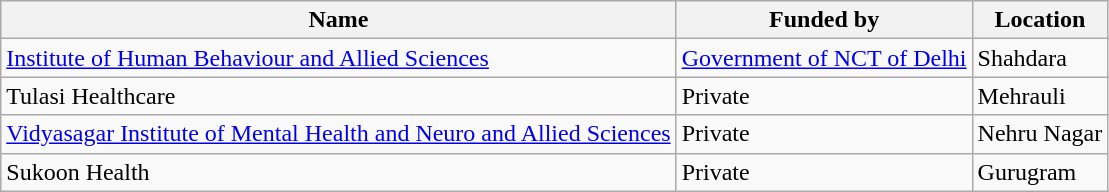<table class="wikitable">
<tr>
<th>Name</th>
<th>Funded by</th>
<th>Location</th>
</tr>
<tr>
<td><a href='#'>Institute of Human Behaviour and Allied Sciences</a></td>
<td><a href='#'>Government of NCT of Delhi</a></td>
<td>Shahdara</td>
</tr>
<tr>
<td>Tulasi Healthcare</td>
<td>Private</td>
<td>Mehrauli</td>
</tr>
<tr>
<td><a href='#'>Vidyasagar Institute of Mental Health and Neuro and Allied Sciences</a></td>
<td>Private</td>
<td>Nehru Nagar</td>
</tr>
<tr>
<td>Sukoon Health</td>
<td>Private</td>
<td>Gurugram</td>
</tr>
</table>
